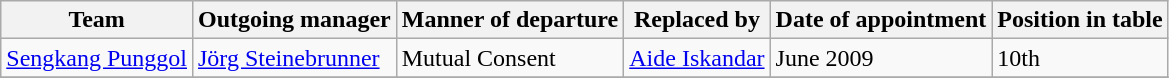<table class="wikitable">
<tr>
<th>Team</th>
<th>Outgoing manager</th>
<th>Manner of departure</th>
<th>Replaced by</th>
<th>Date of appointment</th>
<th>Position in table</th>
</tr>
<tr>
<td><a href='#'>Sengkang Punggol</a></td>
<td> <a href='#'>Jörg Steinebrunner</a></td>
<td>Mutual Consent </td>
<td><a href='#'>Aide Iskandar</a></td>
<td>June 2009</td>
<td>10th</td>
</tr>
<tr>
</tr>
</table>
